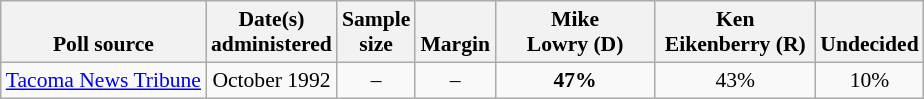<table class="wikitable" style="font-size:90%;text-align:center;">
<tr valign=bottom>
<th>Poll source</th>
<th>Date(s)<br>administered</th>
<th>Sample<br>size</th>
<th>Margin<br></th>
<th style="width:100px;">Mike<br>Lowry (D)</th>
<th style="width:100px;">Ken<br>Eikenberry (R)</th>
<th>Undecided</th>
</tr>
<tr>
<td style="text-align:left;"><a href='#'>Tacoma News Tribune</a></td>
<td>October 1992</td>
<td>–</td>
<td>–</td>
<td><strong>47%</strong></td>
<td>43%</td>
<td>10%</td>
</tr>
</table>
